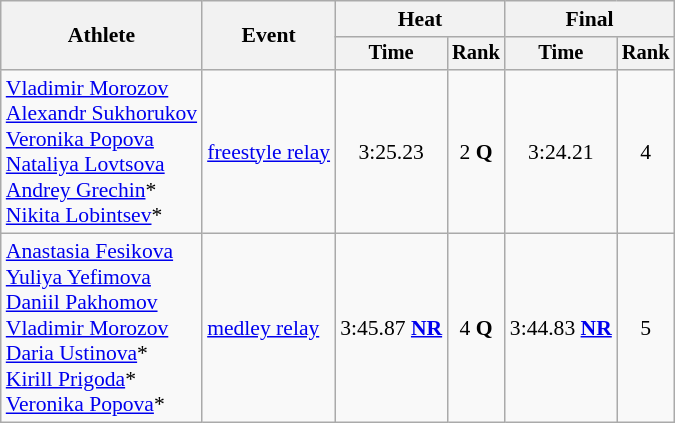<table class=wikitable style="font-size:90%">
<tr>
<th rowspan="2">Athlete</th>
<th rowspan="2">Event</th>
<th colspan="2">Heat</th>
<th colspan="2">Final</th>
</tr>
<tr style="font-size:95%">
<th>Time</th>
<th>Rank</th>
<th>Time</th>
<th>Rank</th>
</tr>
<tr align=center>
<td align=left><a href='#'>Vladimir Morozov</a><br><a href='#'>Alexandr Sukhorukov</a><br><a href='#'>Veronika Popova</a><br><a href='#'>Nataliya Lovtsova</a><br><a href='#'>Andrey Grechin</a>*<br><a href='#'>Nikita Lobintsev</a>*</td>
<td align=left><a href='#'> freestyle relay</a></td>
<td>3:25.23</td>
<td>2 <strong>Q</strong></td>
<td>3:24.21</td>
<td>4</td>
</tr>
<tr align=center>
<td align=left><a href='#'>Anastasia Fesikova</a><br><a href='#'>Yuliya Yefimova</a><br><a href='#'>Daniil Pakhomov</a><br><a href='#'>Vladimir Morozov</a><br><a href='#'>Daria Ustinova</a>*<br><a href='#'>Kirill Prigoda</a>*<br><a href='#'>Veronika Popova</a>*</td>
<td align=left><a href='#'> medley relay</a></td>
<td>3:45.87 <strong><a href='#'>NR</a></strong></td>
<td>4 <strong>Q</strong></td>
<td>3:44.83 <strong><a href='#'>NR</a></strong></td>
<td>5</td>
</tr>
</table>
